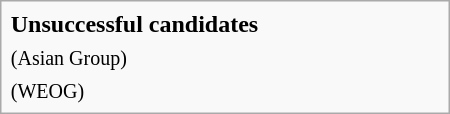<table class="infobox" style="width:300px;">
<tr>
<td><strong>Unsuccessful candidates</strong></td>
</tr>
<tr>
<td> <small>(Asian Group)</small></td>
</tr>
<tr>
<td> <small>(WEOG)</small></td>
</tr>
</table>
